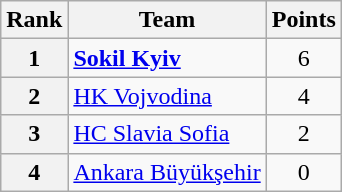<table class="wikitable" style="text-align: center;">
<tr>
<th>Rank</th>
<th>Team</th>
<th>Points</th>
</tr>
<tr>
<th>1</th>
<td style="text-align: left;"> <strong><a href='#'>Sokil Kyiv</a></strong></td>
<td>6</td>
</tr>
<tr>
<th>2</th>
<td style="text-align: left;"> <a href='#'>HK Vojvodina</a></td>
<td>4</td>
</tr>
<tr>
<th>3</th>
<td style="text-align: left;"> <a href='#'>HC Slavia Sofia</a></td>
<td>2</td>
</tr>
<tr>
<th>4</th>
<td style="text-align: left;"> <a href='#'>Ankara Büyükşehir</a></td>
<td>0</td>
</tr>
</table>
